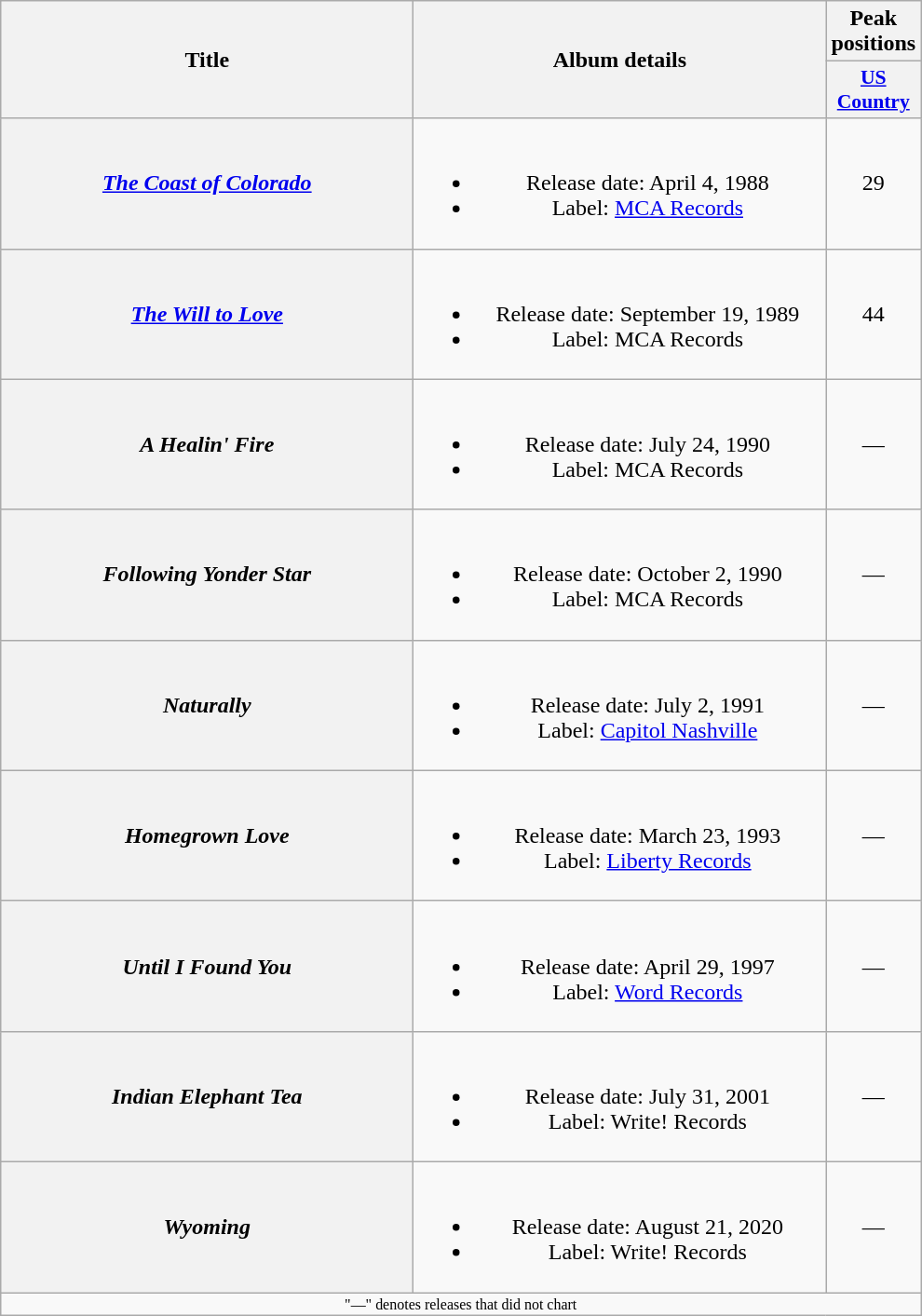<table class="wikitable plainrowheaders" style="text-align:center;">
<tr>
<th rowspan="2" style="width:18em;">Title</th>
<th rowspan="2" style="width:18em;">Album details</th>
<th>Peak<br>positions</th>
</tr>
<tr>
<th style="width:4em;font-size:90%;"><a href='#'>US Country</a></th>
</tr>
<tr>
<th scope="row"><em><a href='#'>The Coast of Colorado</a></em></th>
<td><br><ul><li>Release date: April 4, 1988</li><li>Label: <a href='#'>MCA Records</a></li></ul></td>
<td>29</td>
</tr>
<tr>
<th scope="row"><em><a href='#'>The Will to Love</a></em></th>
<td><br><ul><li>Release date: September 19, 1989</li><li>Label: MCA Records</li></ul></td>
<td>44</td>
</tr>
<tr>
<th scope="row"><em>A Healin' Fire</em></th>
<td><br><ul><li>Release date: July 24, 1990</li><li>Label: MCA Records</li></ul></td>
<td>—</td>
</tr>
<tr>
<th scope="row"><em>Following Yonder Star</em></th>
<td><br><ul><li>Release date: October 2, 1990</li><li>Label: MCA Records</li></ul></td>
<td>—</td>
</tr>
<tr>
<th scope="row"><em>Naturally</em></th>
<td><br><ul><li>Release date: July 2, 1991</li><li>Label: <a href='#'>Capitol Nashville</a></li></ul></td>
<td>—</td>
</tr>
<tr>
<th scope="row"><em>Homegrown Love</em></th>
<td><br><ul><li>Release date: March 23, 1993</li><li>Label: <a href='#'>Liberty Records</a></li></ul></td>
<td>—</td>
</tr>
<tr>
<th scope="row"><em>Until I Found You</em></th>
<td><br><ul><li>Release date: April 29, 1997</li><li>Label: <a href='#'>Word Records</a></li></ul></td>
<td>—</td>
</tr>
<tr>
<th scope="row"><em>Indian Elephant Tea</em><br></th>
<td><br><ul><li>Release date: July 31, 2001</li><li>Label: Write! Records</li></ul></td>
<td>—</td>
</tr>
<tr>
<th scope="row"><em>Wyoming</em></th>
<td><br><ul><li>Release date: August 21, 2020</li><li>Label: Write! Records</li></ul></td>
<td>—</td>
</tr>
<tr>
<td colspan="3" style="font-size:8pt">"—" denotes releases that did not chart</td>
</tr>
</table>
